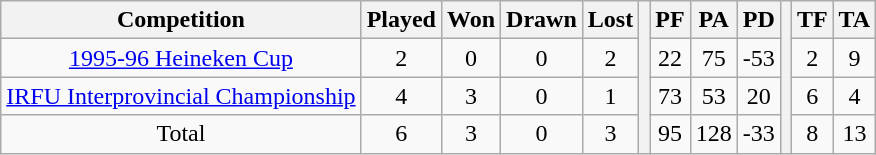<table class="wikitable">
<tr>
<th>Competition</th>
<th>Played</th>
<th>Won</th>
<th>Drawn</th>
<th>Lost</th>
<th rowspan="4"></th>
<th>PF</th>
<th>PA</th>
<th>PD</th>
<th rowspan="4"></th>
<th>TF</th>
<th>TA</th>
</tr>
<tr align=center>
<td><a href='#'>1995-96 Heineken Cup</a></td>
<td>2</td>
<td>0</td>
<td>0</td>
<td>2</td>
<td>22</td>
<td>75</td>
<td>-53</td>
<td>2</td>
<td>9</td>
</tr>
<tr align=center>
<td><a href='#'>IRFU Interprovincial Championship</a></td>
<td>4</td>
<td>3</td>
<td>0</td>
<td>1</td>
<td>73</td>
<td>53</td>
<td>20</td>
<td>6</td>
<td>4</td>
</tr>
<tr align=center>
<td>Total</td>
<td>6</td>
<td>3</td>
<td>0</td>
<td>3</td>
<td>95</td>
<td>128</td>
<td>-33</td>
<td>8</td>
<td>13</td>
</tr>
</table>
